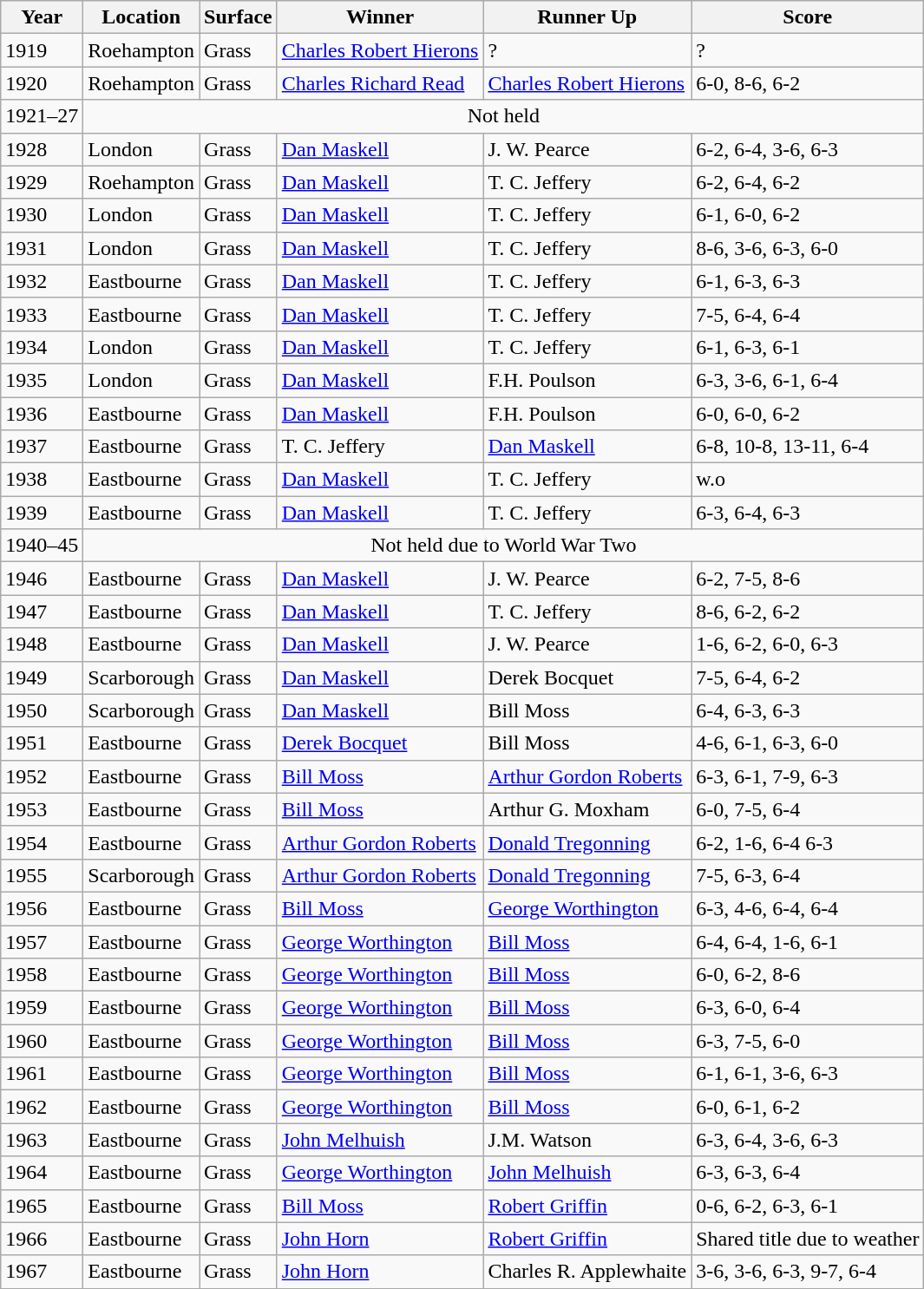<table class="wikitable sortable">
<tr>
<th>Year</th>
<th>Location</th>
<th>Surface</th>
<th>Winner</th>
<th>Runner Up</th>
<th>Score</th>
</tr>
<tr>
<td>1919</td>
<td>Roehampton</td>
<td>Grass</td>
<td> <a href='#'>Charles Robert Hierons</a></td>
<td> ?</td>
<td>?</td>
</tr>
<tr>
<td>1920</td>
<td>Roehampton</td>
<td>Grass</td>
<td> <a href='#'>Charles Richard Read</a></td>
<td> <a href='#'>Charles Robert Hierons</a></td>
<td>6-0, 8-6, 6-2</td>
</tr>
<tr>
<td>1921–27</td>
<td colspan=6 align=center>Not held</td>
</tr>
<tr>
<td>1928</td>
<td>London</td>
<td>Grass</td>
<td> <a href='#'>Dan Maskell</a></td>
<td> J. W. Pearce</td>
<td>6-2, 6-4, 3-6, 6-3</td>
</tr>
<tr>
<td>1929</td>
<td>Roehampton</td>
<td>Grass</td>
<td> <a href='#'>Dan Maskell</a></td>
<td> T. C. Jeffery</td>
<td>6-2, 6-4, 6-2</td>
</tr>
<tr>
<td>1930</td>
<td>London</td>
<td>Grass</td>
<td> <a href='#'>Dan Maskell</a></td>
<td> T. C. Jeffery</td>
<td>6-1, 6-0, 6-2</td>
</tr>
<tr>
<td>1931</td>
<td>London</td>
<td>Grass</td>
<td> <a href='#'>Dan Maskell</a></td>
<td> T. C. Jeffery</td>
<td>8-6, 3-6, 6-3, 6-0</td>
</tr>
<tr>
<td>1932</td>
<td>Eastbourne</td>
<td>Grass</td>
<td> <a href='#'>Dan Maskell</a></td>
<td> T. C. Jeffery</td>
<td>6-1, 6-3, 6-3</td>
</tr>
<tr>
<td>1933</td>
<td>Eastbourne</td>
<td>Grass</td>
<td> <a href='#'>Dan Maskell</a></td>
<td> T. C. Jeffery</td>
<td>7-5, 6-4, 6-4</td>
</tr>
<tr>
<td>1934</td>
<td>London</td>
<td>Grass</td>
<td> <a href='#'>Dan Maskell</a></td>
<td> T. C. Jeffery</td>
<td>6-1, 6-3, 6-1</td>
</tr>
<tr>
<td>1935</td>
<td>London</td>
<td>Grass</td>
<td> <a href='#'>Dan Maskell</a></td>
<td> F.H. Poulson</td>
<td>6-3, 3-6, 6-1, 6-4</td>
</tr>
<tr>
<td>1936</td>
<td>Eastbourne</td>
<td>Grass</td>
<td> <a href='#'>Dan Maskell</a></td>
<td> F.H. Poulson</td>
<td>6-0, 6-0, 6-2</td>
</tr>
<tr>
<td>1937</td>
<td>Eastbourne</td>
<td>Grass</td>
<td> T. C. Jeffery</td>
<td> <a href='#'>Dan Maskell</a></td>
<td>6-8, 10-8, 13-11, 6-4</td>
</tr>
<tr>
<td>1938</td>
<td>Eastbourne</td>
<td>Grass</td>
<td> <a href='#'>Dan Maskell</a></td>
<td> T. C. Jeffery</td>
<td>w.o</td>
</tr>
<tr>
<td>1939</td>
<td>Eastbourne</td>
<td>Grass</td>
<td> <a href='#'>Dan Maskell</a></td>
<td> T. C. Jeffery</td>
<td>6-3, 6-4, 6-3</td>
</tr>
<tr>
<td>1940–45</td>
<td colspan=6 align=center>Not held due to World War Two</td>
</tr>
<tr>
<td>1946</td>
<td>Eastbourne</td>
<td>Grass</td>
<td> <a href='#'>Dan Maskell</a></td>
<td> J. W. Pearce</td>
<td>6-2, 7-5, 8-6</td>
</tr>
<tr>
<td>1947</td>
<td>Eastbourne</td>
<td>Grass</td>
<td> <a href='#'>Dan Maskell</a></td>
<td> T. C. Jeffery</td>
<td>8-6, 6-2, 6-2</td>
</tr>
<tr>
<td>1948</td>
<td>Eastbourne</td>
<td>Grass</td>
<td> <a href='#'>Dan Maskell</a></td>
<td> J. W. Pearce</td>
<td>1-6, 6-2, 6-0, 6-3</td>
</tr>
<tr>
<td>1949</td>
<td>Scarborough</td>
<td>Grass</td>
<td> <a href='#'>Dan Maskell</a></td>
<td> Derek Bocquet</td>
<td>7-5, 6-4, 6-2</td>
</tr>
<tr>
<td>1950</td>
<td>Scarborough</td>
<td>Grass</td>
<td> <a href='#'>Dan Maskell</a></td>
<td> Bill Moss</td>
<td>6-4, 6-3, 6-3</td>
</tr>
<tr>
<td>1951</td>
<td>Eastbourne</td>
<td>Grass</td>
<td> <a href='#'>Derek Bocquet</a></td>
<td> Bill Moss</td>
<td>4-6, 6-1, 6-3, 6-0</td>
</tr>
<tr>
<td>1952</td>
<td>Eastbourne</td>
<td>Grass</td>
<td> <a href='#'>Bill Moss</a></td>
<td> <a href='#'>Arthur Gordon Roberts</a></td>
<td>6-3, 6-1, 7-9, 6-3</td>
</tr>
<tr>
<td>1953</td>
<td>Eastbourne</td>
<td>Grass</td>
<td> <a href='#'>Bill Moss</a></td>
<td> Arthur G. Moxham</td>
<td>6-0, 7-5, 6-4</td>
</tr>
<tr>
<td>1954</td>
<td>Eastbourne</td>
<td>Grass</td>
<td> <a href='#'>Arthur Gordon Roberts</a></td>
<td> <a href='#'>Donald Tregonning</a></td>
<td>6-2, 1-6, 6-4 6-3</td>
</tr>
<tr>
<td>1955</td>
<td>Scarborough</td>
<td>Grass</td>
<td> <a href='#'>Arthur Gordon Roberts</a></td>
<td> <a href='#'>Donald Tregonning</a></td>
<td>7-5, 6-3, 6-4</td>
</tr>
<tr>
<td>1956</td>
<td>Eastbourne</td>
<td>Grass</td>
<td> <a href='#'>Bill Moss</a></td>
<td> <a href='#'>George Worthington</a></td>
<td>6-3, 4-6, 6-4, 6-4</td>
</tr>
<tr>
<td>1957</td>
<td>Eastbourne</td>
<td>Grass</td>
<td> <a href='#'>George Worthington</a></td>
<td> <a href='#'>Bill Moss</a></td>
<td>6-4, 6-4, 1-6, 6-1</td>
</tr>
<tr>
<td>1958</td>
<td>Eastbourne</td>
<td>Grass</td>
<td> <a href='#'>George Worthington</a></td>
<td> <a href='#'>Bill Moss</a></td>
<td>6-0, 6-2, 8-6</td>
</tr>
<tr>
<td>1959</td>
<td>Eastbourne</td>
<td>Grass</td>
<td> <a href='#'>George Worthington</a></td>
<td> <a href='#'>Bill Moss</a></td>
<td>6-3, 6-0, 6-4</td>
</tr>
<tr>
<td>1960</td>
<td>Eastbourne</td>
<td>Grass</td>
<td> <a href='#'>George Worthington</a></td>
<td> <a href='#'>Bill Moss</a></td>
<td>6-3, 7-5, 6-0</td>
</tr>
<tr>
<td>1961</td>
<td>Eastbourne</td>
<td>Grass</td>
<td> <a href='#'>George Worthington</a></td>
<td> <a href='#'>Bill Moss</a></td>
<td>6-1, 6-1, 3-6, 6-3</td>
</tr>
<tr>
<td>1962</td>
<td>Eastbourne</td>
<td>Grass</td>
<td> <a href='#'>George Worthington</a></td>
<td> <a href='#'>Bill Moss</a></td>
<td>6-0, 6-1, 6-2</td>
</tr>
<tr>
<td>1963</td>
<td>Eastbourne</td>
<td>Grass</td>
<td> <a href='#'>John Melhuish</a></td>
<td> J.M. Watson</td>
<td>6-3, 6-4, 3-6, 6-3</td>
</tr>
<tr>
<td>1964</td>
<td>Eastbourne</td>
<td>Grass</td>
<td> <a href='#'>George Worthington</a></td>
<td> <a href='#'>John Melhuish</a></td>
<td>6-3, 6-3, 6-4</td>
</tr>
<tr>
<td>1965</td>
<td>Eastbourne</td>
<td>Grass</td>
<td> <a href='#'>Bill Moss</a></td>
<td> <a href='#'>Robert Griffin</a></td>
<td>0-6, 6-2, 6-3, 6-1</td>
</tr>
<tr>
<td>1966</td>
<td>Eastbourne</td>
<td>Grass</td>
<td> <a href='#'>John Horn</a></td>
<td> <a href='#'>Robert Griffin</a></td>
<td>Shared title due to weather</td>
</tr>
<tr>
<td>1967</td>
<td>Eastbourne</td>
<td>Grass</td>
<td> <a href='#'>John Horn</a></td>
<td> Charles R. Applewhaite</td>
<td>3-6, 3-6, 6-3, 9-7, 6-4</td>
</tr>
<tr>
</tr>
</table>
